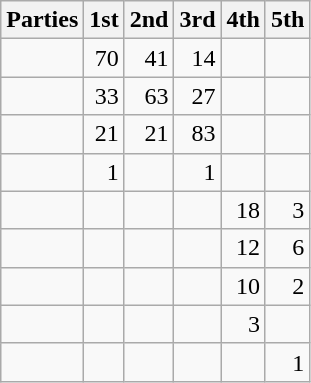<table class="wikitable" style="text-align:right;">
<tr>
<th style="text-align:left;">Parties</th>
<th>1st</th>
<th>2nd</th>
<th>3rd</th>
<th>4th</th>
<th>5th</th>
</tr>
<tr>
<td style="text-align:left;"></td>
<td>70</td>
<td>41</td>
<td>14</td>
<td></td>
<td></td>
</tr>
<tr>
<td style="text-align:left;"></td>
<td>33</td>
<td>63</td>
<td>27</td>
<td></td>
<td></td>
</tr>
<tr>
<td style="text-align:left;"></td>
<td>21</td>
<td>21</td>
<td>83</td>
<td></td>
<td></td>
</tr>
<tr>
<td style="text-align:left;"></td>
<td>1</td>
<td></td>
<td>1</td>
<td></td>
<td></td>
</tr>
<tr>
<td style="text-align:left;"></td>
<td></td>
<td></td>
<td></td>
<td>18</td>
<td>3</td>
</tr>
<tr>
<td style="text-align:left;"></td>
<td></td>
<td></td>
<td></td>
<td>12</td>
<td>6</td>
</tr>
<tr>
<td style="text-align:left;"></td>
<td></td>
<td></td>
<td></td>
<td>10</td>
<td>2</td>
</tr>
<tr>
<td style="text-align:left;"></td>
<td></td>
<td></td>
<td></td>
<td>3</td>
<td></td>
</tr>
<tr>
<td style="text-align:left;"></td>
<td></td>
<td></td>
<td></td>
<td></td>
<td>1</td>
</tr>
</table>
